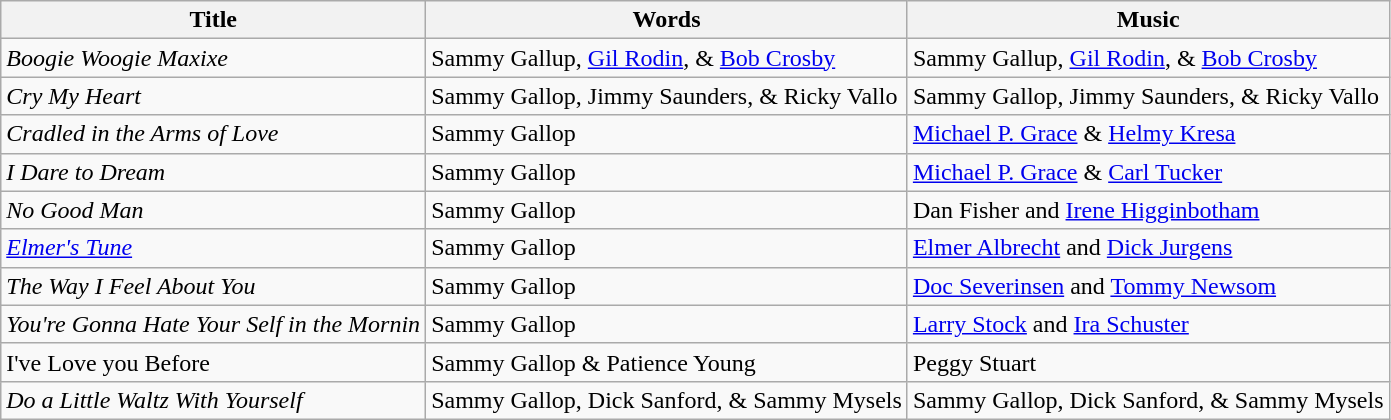<table class="wikitable">
<tr>
<th>Title</th>
<th>Words</th>
<th>Music</th>
</tr>
<tr>
<td><em>Boogie Woogie Maxixe</em></td>
<td>Sammy Gallup, <a href='#'>Gil Rodin</a>, & <a href='#'>Bob Crosby</a></td>
<td>Sammy Gallup, <a href='#'>Gil Rodin</a>, & <a href='#'>Bob Crosby</a></td>
</tr>
<tr>
<td><em>Cry My Heart</em></td>
<td>Sammy Gallop, Jimmy Saunders, & Ricky Vallo</td>
<td>Sammy Gallop, Jimmy Saunders, & Ricky Vallo</td>
</tr>
<tr>
<td><em>Cradled in the Arms of Love</em></td>
<td>Sammy Gallop</td>
<td><a href='#'>Michael P. Grace</a> & <a href='#'>Helmy Kresa</a></td>
</tr>
<tr>
<td><em>I Dare to Dream</em></td>
<td>Sammy Gallop</td>
<td><a href='#'>Michael P. Grace</a> & <a href='#'>Carl Tucker</a></td>
</tr>
<tr>
<td><em>No Good Man</em></td>
<td>Sammy Gallop</td>
<td>Dan Fisher and <a href='#'>Irene Higginbotham</a></td>
</tr>
<tr>
<td><em><a href='#'>Elmer's Tune</a></em></td>
<td>Sammy Gallop</td>
<td><a href='#'>Elmer Albrecht</a> and <a href='#'>Dick Jurgens</a></td>
</tr>
<tr>
<td><em>The Way I Feel About You</em></td>
<td>Sammy Gallop</td>
<td><a href='#'>Doc Severinsen</a> and <a href='#'>Tommy Newsom</a></td>
</tr>
<tr>
<td><em>You're Gonna Hate Your Self in the Mornin</em></td>
<td>Sammy Gallop</td>
<td><a href='#'>Larry Stock</a> and <a href='#'>Ira Schuster</a></td>
</tr>
<tr>
<td>I've Love you Before</td>
<td>Sammy Gallop & Patience Young</td>
<td>Peggy Stuart</td>
</tr>
<tr>
<td><em>Do a Little Waltz With Yourself</em></td>
<td>Sammy Gallop, Dick Sanford, & Sammy Mysels</td>
<td>Sammy Gallop, Dick Sanford, & Sammy Mysels</td>
</tr>
</table>
